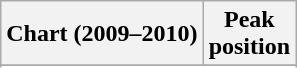<table class="wikitable sortable plainrowheaders" style="text-align:center;">
<tr>
<th scope="col">Chart (2009–2010)</th>
<th scope="col">Peak<br>position</th>
</tr>
<tr>
</tr>
<tr>
</tr>
<tr>
</tr>
<tr>
</tr>
</table>
